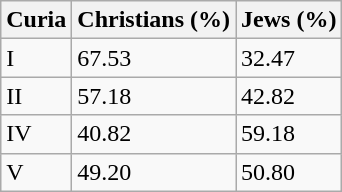<table class="wikitable">
<tr>
<th>Curia</th>
<th>Christians (%)</th>
<th>Jews (%)</th>
</tr>
<tr>
<td>I</td>
<td>67.53</td>
<td>32.47</td>
</tr>
<tr>
<td>II</td>
<td>57.18</td>
<td>42.82</td>
</tr>
<tr>
<td>IV</td>
<td>40.82</td>
<td>59.18</td>
</tr>
<tr>
<td>V</td>
<td>49.20</td>
<td>50.80</td>
</tr>
</table>
